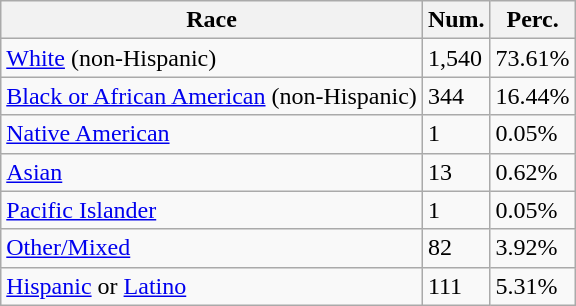<table class="wikitable">
<tr>
<th>Race</th>
<th>Num.</th>
<th>Perc.</th>
</tr>
<tr>
<td><a href='#'>White</a> (non-Hispanic)</td>
<td>1,540</td>
<td>73.61%</td>
</tr>
<tr>
<td><a href='#'>Black or African American</a> (non-Hispanic)</td>
<td>344</td>
<td>16.44%</td>
</tr>
<tr>
<td><a href='#'>Native American</a></td>
<td>1</td>
<td>0.05%</td>
</tr>
<tr>
<td><a href='#'>Asian</a></td>
<td>13</td>
<td>0.62%</td>
</tr>
<tr>
<td><a href='#'>Pacific Islander</a></td>
<td>1</td>
<td>0.05%</td>
</tr>
<tr>
<td><a href='#'>Other/Mixed</a></td>
<td>82</td>
<td>3.92%</td>
</tr>
<tr>
<td><a href='#'>Hispanic</a> or <a href='#'>Latino</a></td>
<td>111</td>
<td>5.31%</td>
</tr>
</table>
